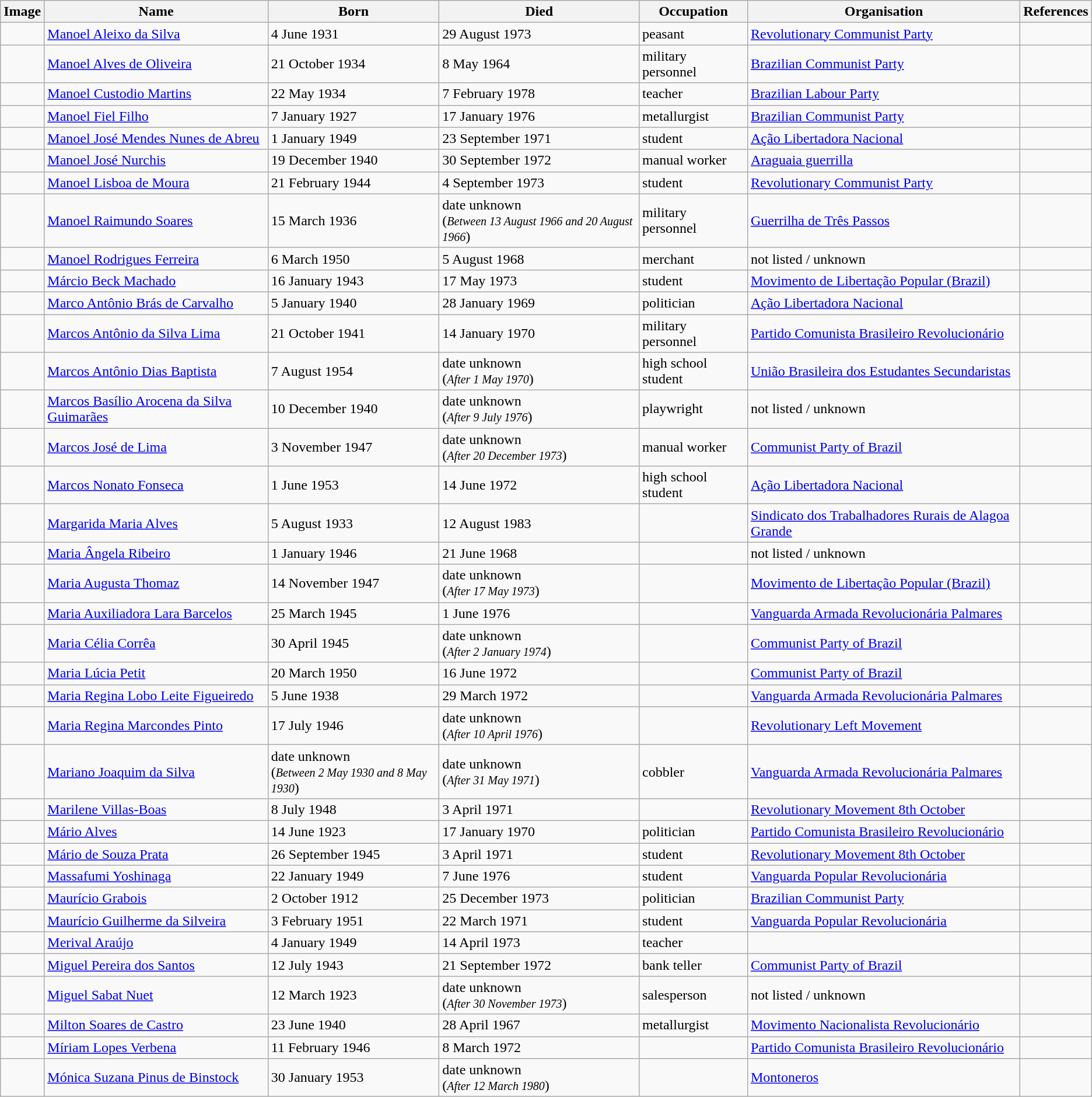<table class='wikitable sortable'>
<tr>
<th>Image</th>
<th>Name</th>
<th>Born</th>
<th>Died</th>
<th>Occupation</th>
<th>Organisation</th>
<th>References</th>
</tr>
<tr>
<td></td>
<td><a href='#'>Manoel Aleixo da Silva</a></td>
<td>4 June 1931</td>
<td>29 August 1973</td>
<td>peasant</td>
<td><a href='#'>Revolutionary Communist Party</a></td>
<td></td>
</tr>
<tr>
<td></td>
<td><a href='#'>Manoel Alves de Oliveira</a></td>
<td>21 October 1934</td>
<td>8 May 1964</td>
<td>military personnel</td>
<td><a href='#'>Brazilian Communist Party</a></td>
<td></td>
</tr>
<tr>
<td></td>
<td><a href='#'>Manoel Custodio Martins</a></td>
<td>22 May 1934</td>
<td>7 February 1978</td>
<td>teacher</td>
<td><a href='#'>Brazilian Labour Party</a></td>
<td></td>
</tr>
<tr>
<td></td>
<td><a href='#'>Manoel Fiel Filho</a></td>
<td>7 January 1927</td>
<td>17 January 1976</td>
<td>metallurgist</td>
<td><a href='#'>Brazilian Communist Party</a></td>
<td></td>
</tr>
<tr>
<td></td>
<td><a href='#'>Manoel José Mendes Nunes de Abreu</a></td>
<td>1 January 1949</td>
<td>23 September 1971</td>
<td>student</td>
<td><a href='#'>Ação Libertadora Nacional</a></td>
<td></td>
</tr>
<tr>
<td></td>
<td><a href='#'>Manoel José Nurchis</a></td>
<td>19 December 1940</td>
<td>30 September 1972</td>
<td>manual worker</td>
<td><a href='#'>Araguaia guerrilla</a></td>
<td></td>
</tr>
<tr>
<td></td>
<td><a href='#'>Manoel Lisboa de Moura</a></td>
<td>21 February 1944</td>
<td>4 September 1973</td>
<td>student</td>
<td><a href='#'>Revolutionary Communist Party</a></td>
<td></td>
</tr>
<tr>
<td></td>
<td><a href='#'>Manoel Raimundo Soares</a></td>
<td>15 March 1936</td>
<td>date unknown<br>(<small><em>Between 13 August 1966 and 20 August 1966</em></small>)</td>
<td>military personnel</td>
<td><a href='#'>Guerrilha de Três Passos</a></td>
<td></td>
</tr>
<tr>
<td></td>
<td><a href='#'>Manoel Rodrigues Ferreira</a></td>
<td>6 March 1950</td>
<td>5 August 1968</td>
<td>merchant</td>
<td>not listed / unknown</td>
<td></td>
</tr>
<tr>
<td></td>
<td><a href='#'>Márcio Beck Machado</a></td>
<td>16 January 1943</td>
<td>17 May 1973</td>
<td>student</td>
<td><a href='#'>Movimento de Libertação Popular (Brazil)</a></td>
<td></td>
</tr>
<tr>
<td></td>
<td><a href='#'>Marco Antônio Brás de Carvalho</a></td>
<td>5 January 1940</td>
<td>28 January 1969</td>
<td>politician</td>
<td><a href='#'>Ação Libertadora Nacional</a></td>
<td></td>
</tr>
<tr>
<td></td>
<td><a href='#'>Marcos Antônio da Silva Lima</a></td>
<td>21 October 1941</td>
<td>14 January 1970</td>
<td>military personnel</td>
<td><a href='#'>Partido Comunista Brasileiro Revolucionário</a></td>
<td></td>
</tr>
<tr>
<td></td>
<td><a href='#'>Marcos Antônio Dias Baptista</a></td>
<td>7 August 1954</td>
<td>date unknown<br>(<small><em>After 1 May 1970</em></small>)</td>
<td>high school student</td>
<td><a href='#'>União Brasileira dos Estudantes Secundaristas</a></td>
<td></td>
</tr>
<tr>
<td></td>
<td><a href='#'>Marcos Basílio Arocena da Silva Guimarães</a></td>
<td>10 December 1940</td>
<td>date unknown<br>(<small><em>After 9 July 1976</em></small>)</td>
<td>playwright</td>
<td>not listed / unknown</td>
<td></td>
</tr>
<tr>
<td></td>
<td><a href='#'>Marcos José de Lima</a></td>
<td>3 November 1947</td>
<td>date unknown<br>(<small><em>After 20 December 1973</em></small>)</td>
<td>manual worker</td>
<td><a href='#'>Communist Party of Brazil</a></td>
<td></td>
</tr>
<tr>
<td></td>
<td><a href='#'>Marcos Nonato Fonseca</a></td>
<td>1 June 1953</td>
<td>14 June 1972</td>
<td>high school student</td>
<td><a href='#'>Ação Libertadora Nacional</a></td>
<td></td>
</tr>
<tr>
<td></td>
<td><a href='#'>Margarida Maria Alves</a></td>
<td>5 August 1933</td>
<td>12 August 1983</td>
<td></td>
<td><a href='#'>Sindicato dos Trabalhadores Rurais de Alagoa Grande</a></td>
<td></td>
</tr>
<tr>
<td></td>
<td><a href='#'>Maria Ângela Ribeiro</a></td>
<td>1 January 1946</td>
<td>21 June 1968</td>
<td></td>
<td>not listed / unknown</td>
<td></td>
</tr>
<tr>
<td></td>
<td><a href='#'>Maria Augusta Thomaz</a></td>
<td>14 November 1947</td>
<td>date unknown<br>(<small><em>After 17 May 1973</em></small>)</td>
<td></td>
<td><a href='#'>Movimento de Libertação Popular (Brazil)</a></td>
<td></td>
</tr>
<tr>
<td></td>
<td><a href='#'>Maria Auxiliadora Lara Barcelos</a></td>
<td>25 March 1945</td>
<td>1 June 1976</td>
<td></td>
<td><a href='#'>Vanguarda Armada Revolucionária Palmares</a></td>
<td></td>
</tr>
<tr>
<td></td>
<td><a href='#'>Maria Célia Corrêa</a></td>
<td>30 April 1945</td>
<td>date unknown<br>(<small><em>After 2 January 1974</em></small>)</td>
<td></td>
<td><a href='#'>Communist Party of Brazil</a></td>
<td></td>
</tr>
<tr>
<td></td>
<td><a href='#'>Maria Lúcia Petit</a></td>
<td>20 March 1950</td>
<td>16 June 1972</td>
<td></td>
<td><a href='#'>Communist Party of Brazil</a></td>
<td></td>
</tr>
<tr>
<td></td>
<td><a href='#'>Maria Regina Lobo Leite Figueiredo</a></td>
<td>5 June 1938</td>
<td>29 March 1972</td>
<td></td>
<td><a href='#'>Vanguarda Armada Revolucionária Palmares</a></td>
<td></td>
</tr>
<tr>
<td></td>
<td><a href='#'>Maria Regina Marcondes Pinto</a></td>
<td>17 July 1946</td>
<td>date unknown<br>(<small><em>After 10 April 1976</em></small>)</td>
<td></td>
<td><a href='#'>Revolutionary Left Movement</a></td>
<td></td>
</tr>
<tr>
<td></td>
<td><a href='#'>Mariano Joaquim da Silva</a></td>
<td>date unknown<br>(<small><em>Between 2 May 1930 and 8 May 1930</em></small>)</td>
<td>date unknown<br>(<small><em>After 31 May 1971</em></small>)</td>
<td>cobbler</td>
<td><a href='#'>Vanguarda Armada Revolucionária Palmares</a></td>
<td></td>
</tr>
<tr>
<td></td>
<td><a href='#'>Marilene Villas-Boas</a></td>
<td>8 July 1948</td>
<td>3 April 1971</td>
<td></td>
<td><a href='#'>Revolutionary Movement 8th October</a></td>
<td></td>
</tr>
<tr>
<td></td>
<td><a href='#'>Mário Alves</a></td>
<td>14 June 1923</td>
<td>17 January 1970</td>
<td>politician</td>
<td><a href='#'>Partido Comunista Brasileiro Revolucionário</a></td>
<td></td>
</tr>
<tr>
<td></td>
<td><a href='#'>Mário de Souza Prata</a></td>
<td>26 September 1945</td>
<td>3 April 1971</td>
<td>student</td>
<td><a href='#'>Revolutionary Movement 8th October</a></td>
<td></td>
</tr>
<tr>
<td></td>
<td><a href='#'>Massafumi Yoshinaga</a></td>
<td>22 January 1949</td>
<td>7 June 1976</td>
<td>student</td>
<td><a href='#'>Vanguarda Popular Revolucionária</a></td>
<td></td>
</tr>
<tr>
<td></td>
<td><a href='#'>Maurício Grabois</a></td>
<td>2 October 1912</td>
<td>25 December 1973</td>
<td>politician</td>
<td><a href='#'>Brazilian Communist Party</a></td>
<td></td>
</tr>
<tr>
<td></td>
<td><a href='#'>Maurício Guilherme da Silveira</a></td>
<td>3 February 1951</td>
<td>22 March 1971</td>
<td>student</td>
<td><a href='#'>Vanguarda Popular Revolucionária</a></td>
<td></td>
</tr>
<tr>
<td></td>
<td><a href='#'>Merival Araújo</a></td>
<td>4 January 1949</td>
<td>14 April 1973</td>
<td>teacher</td>
<td></td>
<td></td>
</tr>
<tr>
<td></td>
<td><a href='#'>Miguel Pereira dos Santos</a></td>
<td>12 July 1943</td>
<td>21 September 1972</td>
<td>bank teller</td>
<td><a href='#'>Communist Party of Brazil</a></td>
<td></td>
</tr>
<tr>
<td></td>
<td><a href='#'>Miguel Sabat Nuet</a></td>
<td>12 March 1923</td>
<td>date unknown<br>(<small><em>After 30 November 1973</em></small>)</td>
<td>salesperson</td>
<td>not listed / unknown</td>
<td></td>
</tr>
<tr>
<td></td>
<td><a href='#'>Milton Soares de Castro</a></td>
<td>23 June 1940</td>
<td>28 April 1967</td>
<td>metallurgist</td>
<td><a href='#'>Movimento Nacionalista Revolucionário</a></td>
<td></td>
</tr>
<tr>
<td></td>
<td><a href='#'>Míriam Lopes Verbena</a></td>
<td>11 February 1946</td>
<td>8 March 1972</td>
<td></td>
<td><a href='#'>Partido Comunista Brasileiro Revolucionário</a></td>
<td></td>
</tr>
<tr>
<td></td>
<td><a href='#'>Mónica Suzana Pinus de Binstock</a></td>
<td>30 January 1953</td>
<td>date unknown<br>(<small><em>After 12 March 1980</em></small>)</td>
<td></td>
<td><a href='#'>Montoneros</a></td>
<td></td>
</tr>
</table>
